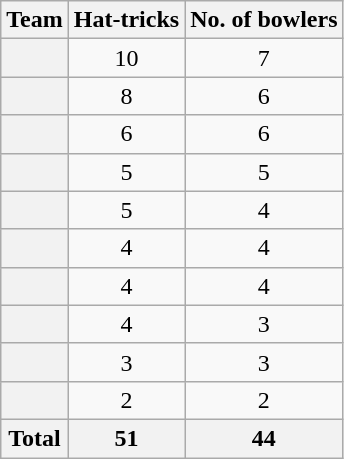<table class="wikitable plainrowheaders" style="text-align:center">
<tr>
<th scope="col">Team</th>
<th scope="col">Hat-tricks</th>
<th>No. of bowlers</th>
</tr>
<tr>
<th scope="row"></th>
<td>10</td>
<td>7</td>
</tr>
<tr>
<th scope="row"></th>
<td>8</td>
<td>6</td>
</tr>
<tr>
<th scope="row"></th>
<td>6</td>
<td>6</td>
</tr>
<tr>
<th scope="row"></th>
<td>5</td>
<td>5</td>
</tr>
<tr>
<th scope="row"></th>
<td>5</td>
<td>4</td>
</tr>
<tr>
<th scope="row"></th>
<td>4</td>
<td>4</td>
</tr>
<tr>
<th scope="row"></th>
<td>4</td>
<td>4</td>
</tr>
<tr>
<th scope="row"></th>
<td>4</td>
<td>3</td>
</tr>
<tr>
<th scope="row"></th>
<td>3</td>
<td>3</td>
</tr>
<tr>
<th scope="row"></th>
<td>2</td>
<td>2</td>
</tr>
<tr>
<th>Total</th>
<th>51</th>
<th>44</th>
</tr>
</table>
